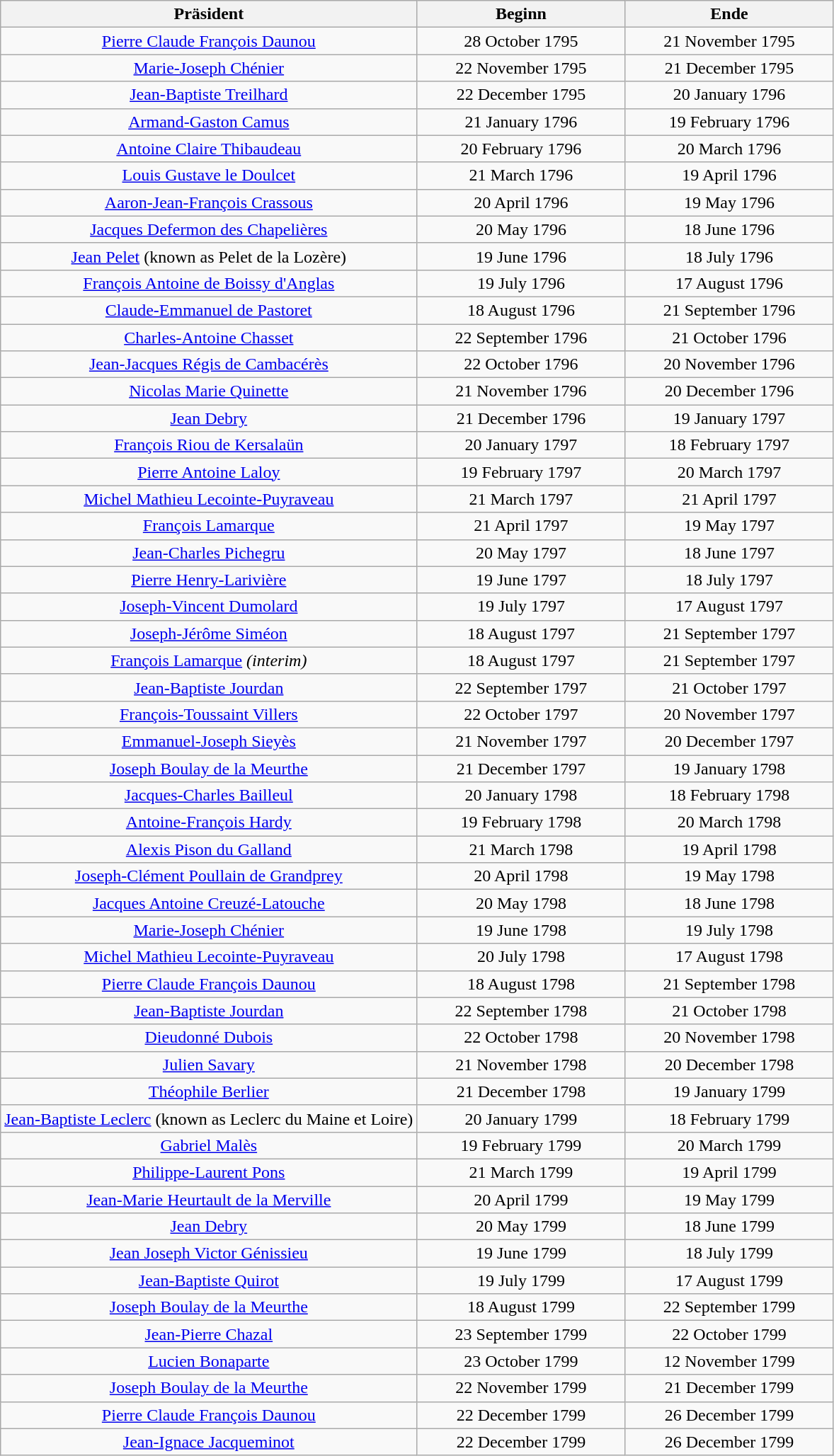<table class="wikitable" style="text-align:center;">
<tr>
<th width="50%">Präsident</th>
<th width="25%">Beginn</th>
<th width="25%">Ende</th>
</tr>
<tr>
<td width="50%"><a href='#'>Pierre Claude François Daunou</a></td>
<td width="25%">28 October 1795</td>
<td width="25%">21 November 1795</td>
</tr>
<tr>
<td width="50%"><a href='#'>Marie-Joseph Chénier</a></td>
<td width="25%">22 November 1795</td>
<td width="25%">21 December 1795</td>
</tr>
<tr>
<td width="50%"><a href='#'>Jean-Baptiste Treilhard</a></td>
<td width="25%">22 December 1795</td>
<td width="25%">20 January 1796</td>
</tr>
<tr>
<td width="50%"><a href='#'>Armand-Gaston Camus</a></td>
<td width="25%">21 January 1796</td>
<td width="25%">19 February 1796</td>
</tr>
<tr>
<td width="50%"><a href='#'>Antoine Claire Thibaudeau</a></td>
<td width="25%">20 February 1796</td>
<td width="25%">20 March 1796</td>
</tr>
<tr>
<td width="50%"><a href='#'>Louis Gustave le Doulcet</a></td>
<td width="25%">21 March 1796</td>
<td width="25%">19 April 1796</td>
</tr>
<tr>
<td width="50%"><a href='#'>Aaron-Jean-François Crassous</a></td>
<td width="25%">20 April 1796</td>
<td width="25%">19 May 1796</td>
</tr>
<tr>
<td width="50%"><a href='#'>Jacques Defermon des Chapelières</a></td>
<td width="25%">20 May 1796</td>
<td width="25%">18 June 1796</td>
</tr>
<tr>
<td width="50%"><a href='#'>Jean Pelet</a> (known as Pelet de la Lozère)</td>
<td width="25%">19 June 1796</td>
<td width="25%">18 July 1796</td>
</tr>
<tr>
<td width="50%"><a href='#'>François Antoine de Boissy d'Anglas</a></td>
<td width="25%">19 July 1796</td>
<td width="25%">17 August 1796</td>
</tr>
<tr>
<td width="50%"><a href='#'>Claude-Emmanuel de Pastoret</a></td>
<td width="25%">18 August 1796</td>
<td width="25%">21 September 1796</td>
</tr>
<tr>
<td width="50%"><a href='#'>Charles-Antoine Chasset</a></td>
<td width="25%">22 September 1796</td>
<td width="25%">21 October 1796</td>
</tr>
<tr>
<td width="50%"><a href='#'>Jean-Jacques Régis de Cambacérès</a></td>
<td width="25%">22 October 1796</td>
<td width="25%">20 November 1796</td>
</tr>
<tr>
<td width="50%"><a href='#'>Nicolas Marie Quinette</a></td>
<td width="25%">21 November 1796</td>
<td width="25%">20 December 1796</td>
</tr>
<tr>
<td width="50%"><a href='#'>Jean Debry</a></td>
<td width="25%">21 December 1796</td>
<td width="25%">19 January 1797</td>
</tr>
<tr>
<td width="50%"><a href='#'>François Riou de Kersalaün</a></td>
<td width="25%">20 January 1797</td>
<td width="25%">18 February 1797</td>
</tr>
<tr>
<td width="50%"><a href='#'>Pierre Antoine Laloy</a></td>
<td width="25%">19 February 1797</td>
<td width="25%">20 March 1797</td>
</tr>
<tr>
<td width="50%"><a href='#'>Michel Mathieu Lecointe-Puyraveau</a></td>
<td width="25%">21 March 1797</td>
<td width="25%">21 April 1797</td>
</tr>
<tr>
<td width="50%"><a href='#'>François Lamarque</a></td>
<td width="25%">21 April 1797</td>
<td width="25%">19 May 1797</td>
</tr>
<tr>
<td width="50%"><a href='#'>Jean-Charles Pichegru</a></td>
<td width="25%">20 May 1797</td>
<td width="25%">18 June 1797</td>
</tr>
<tr>
<td width="50%"><a href='#'>Pierre Henry-Larivière</a></td>
<td width="25%">19 June 1797</td>
<td width="25%">18 July 1797</td>
</tr>
<tr>
<td width="50%"><a href='#'>Joseph-Vincent Dumolard</a></td>
<td width="25%">19 July 1797</td>
<td width="25%">17 August 1797</td>
</tr>
<tr>
<td width="50%"><a href='#'>Joseph-Jérôme Siméon</a></td>
<td width="25%">18 August 1797</td>
<td width="25%">21 September 1797</td>
</tr>
<tr>
<td width="50%"><a href='#'>François Lamarque</a> <em>(interim)</em></td>
<td width="25%">18 August 1797</td>
<td width="25%">21 September 1797</td>
</tr>
<tr>
<td width="50%"><a href='#'>Jean-Baptiste Jourdan</a></td>
<td width="25%">22 September 1797</td>
<td width="25%">21 October 1797</td>
</tr>
<tr>
<td width="50%"><a href='#'>François-Toussaint Villers</a></td>
<td width="25%">22 October 1797</td>
<td width="25%">20 November 1797</td>
</tr>
<tr>
<td width="50%"><a href='#'>Emmanuel-Joseph Sieyès</a></td>
<td width="25%">21 November 1797</td>
<td width="25%">20 December 1797</td>
</tr>
<tr>
<td width="50%"><a href='#'>Joseph Boulay de la Meurthe</a></td>
<td width="25%">21 December 1797</td>
<td width="25%">19 January 1798</td>
</tr>
<tr>
<td width="50%"><a href='#'>Jacques-Charles Bailleul</a></td>
<td width="25%">20 January 1798</td>
<td width="25%">18 February 1798</td>
</tr>
<tr>
<td width="50%"><a href='#'>Antoine-François Hardy</a></td>
<td width="25%">19 February 1798</td>
<td width="25%">20 March 1798</td>
</tr>
<tr>
<td width="50%"><a href='#'>Alexis Pison du Galland</a></td>
<td width="25%">21 March 1798</td>
<td width="25%">19 April 1798</td>
</tr>
<tr>
<td width="50%"><a href='#'>Joseph-Clément Poullain de Grandprey</a></td>
<td width="25%">20 April 1798</td>
<td width="25%">19 May 1798</td>
</tr>
<tr>
<td width="50%"><a href='#'>Jacques Antoine Creuzé-Latouche</a></td>
<td width="25%">20 May 1798</td>
<td width="25%">18 June 1798</td>
</tr>
<tr>
<td width="50%"><a href='#'>Marie-Joseph Chénier</a></td>
<td width="25%">19 June 1798</td>
<td width="25%">19 July 1798</td>
</tr>
<tr>
<td width="50%"><a href='#'>Michel Mathieu Lecointe-Puyraveau</a></td>
<td width="25%">20 July 1798</td>
<td width="25%">17 August 1798</td>
</tr>
<tr>
<td width="50%"><a href='#'>Pierre Claude François Daunou</a></td>
<td width="25%">18 August 1798</td>
<td width="25%">21 September 1798</td>
</tr>
<tr>
<td width="50%"><a href='#'>Jean-Baptiste Jourdan</a></td>
<td width="25%">22 September 1798</td>
<td width="25%">21 October 1798</td>
</tr>
<tr>
<td width="50%"><a href='#'>Dieudonné Dubois</a></td>
<td width="25%">22 October 1798</td>
<td width="25%">20 November 1798</td>
</tr>
<tr>
<td width="50%"><a href='#'>Julien Savary</a></td>
<td width="25%">21 November 1798</td>
<td width="25%">20 December 1798</td>
</tr>
<tr>
<td width="50%"><a href='#'>Théophile Berlier</a></td>
<td width="25%">21 December 1798</td>
<td width="25%">19 January 1799</td>
</tr>
<tr>
<td width="50%"><a href='#'>Jean-Baptiste Leclerc</a> (known as Leclerc du Maine et Loire)</td>
<td width="25%">20 January 1799</td>
<td width="25%">18 February 1799</td>
</tr>
<tr>
<td width="50%"><a href='#'>Gabriel Malès</a></td>
<td width="25%">19 February 1799</td>
<td width="25%">20 March 1799</td>
</tr>
<tr>
<td width="50%"><a href='#'>Philippe-Laurent Pons</a></td>
<td width="25%">21 March 1799</td>
<td width="25%">19 April 1799</td>
</tr>
<tr>
<td width="50%"><a href='#'>Jean-Marie Heurtault de la Merville</a></td>
<td width="25%">20 April 1799</td>
<td width="25%">19 May 1799</td>
</tr>
<tr>
<td width="50%"><a href='#'>Jean Debry</a></td>
<td width="25%">20 May 1799</td>
<td width="25%">18 June 1799</td>
</tr>
<tr>
<td width="50%"><a href='#'>Jean Joseph Victor Génissieu</a></td>
<td width="25%">19 June 1799</td>
<td width="25%">18 July 1799</td>
</tr>
<tr>
<td width="50%"><a href='#'>Jean-Baptiste Quirot</a></td>
<td width="25%">19 July 1799</td>
<td width="25%">17 August 1799</td>
</tr>
<tr>
<td width="50%"><a href='#'>Joseph Boulay de la Meurthe</a></td>
<td width="25%">18 August 1799</td>
<td width="25%">22 September 1799</td>
</tr>
<tr>
<td width="50%"><a href='#'>Jean-Pierre Chazal</a></td>
<td width="25%">23 September 1799</td>
<td width="25%">22 October 1799</td>
</tr>
<tr>
<td width="50%"><a href='#'>Lucien Bonaparte</a></td>
<td width="25%">23 October 1799</td>
<td width="25%">12 November 1799</td>
</tr>
<tr>
<td width="50%"><a href='#'>Joseph Boulay de la Meurthe</a></td>
<td width="25%">22 November 1799</td>
<td width="25%">21 December 1799</td>
</tr>
<tr>
<td width="50%"><a href='#'>Pierre Claude François Daunou</a></td>
<td width="25%">22 December 1799</td>
<td width="25%">26 December 1799</td>
</tr>
<tr>
<td width="50%"><a href='#'>Jean-Ignace Jacqueminot</a></td>
<td width="25%">22 December 1799</td>
<td width="25%">26 December 1799</td>
</tr>
</table>
